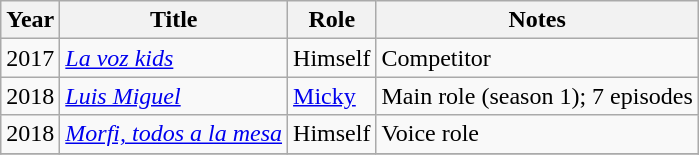<table class="wikitable sortable">
<tr>
<th>Year</th>
<th>Title</th>
<th>Role</th>
<th>Notes</th>
</tr>
<tr>
<td>2017</td>
<td><em><a href='#'>La voz kids</a></em></td>
<td>Himself</td>
<td>Competitor</td>
</tr>
<tr>
<td>2018</td>
<td><em><a href='#'>Luis Miguel</a></em></td>
<td><a href='#'>Micky</a></td>
<td>Main role (season 1); 7 episodes</td>
</tr>
<tr>
<td>2018</td>
<td><em><a href='#'>Morfi, todos a la mesa</a></em></td>
<td>Himself</td>
<td>Voice role</td>
</tr>
<tr>
</tr>
</table>
